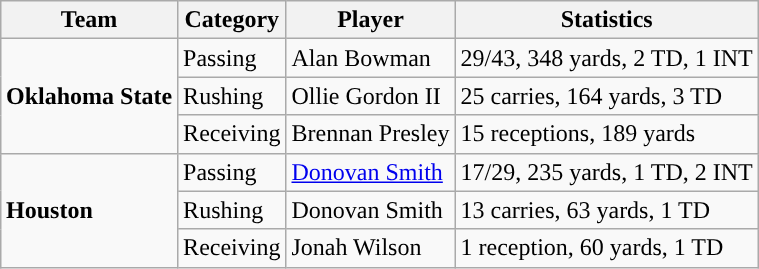<table class="wikitable" style="float: right;">
<tr>
<th>Team</th>
<th>Category</th>
<th>Player</th>
<th>Statistics</th>
</tr>
<tr>
<td rowspan=3><strong>Oklahoma State</strong></td>
<td>Passing</td>
<td>Alan Bowman</td>
<td>29/43, 348 yards, 2 TD, 1 INT</td>
</tr>
<tr>
<td>Rushing</td>
<td>Ollie Gordon II</td>
<td>25 carries, 164 yards, 3 TD</td>
</tr>
<tr>
<td>Receiving</td>
<td>Brennan Presley</td>
<td>15 receptions, 189 yards</td>
</tr>
<tr>
<td rowspan=3><strong>Houston</strong></td>
<td>Passing</td>
<td><a href='#'>Donovan Smith</a></td>
<td>17/29, 235 yards, 1 TD, 2 INT</td>
</tr>
<tr>
<td>Rushing</td>
<td>Donovan Smith</td>
<td>13 carries, 63 yards, 1 TD</td>
</tr>
<tr>
<td>Receiving</td>
<td>Jonah Wilson</td>
<td>1 reception, 60 yards, 1 TD</td>
</tr>
</table>
